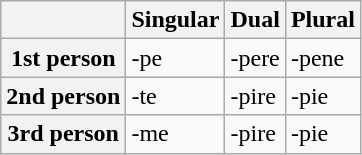<table class="wikitable">
<tr>
<th></th>
<th>Singular</th>
<th>Dual</th>
<th>Plural</th>
</tr>
<tr>
<th>1st person</th>
<td>-pe</td>
<td>-pere</td>
<td>-pene</td>
</tr>
<tr>
<th>2nd person</th>
<td>-te</td>
<td>-pire</td>
<td>-pie</td>
</tr>
<tr>
<th>3rd person</th>
<td>-me</td>
<td>-pire</td>
<td>-pie</td>
</tr>
</table>
